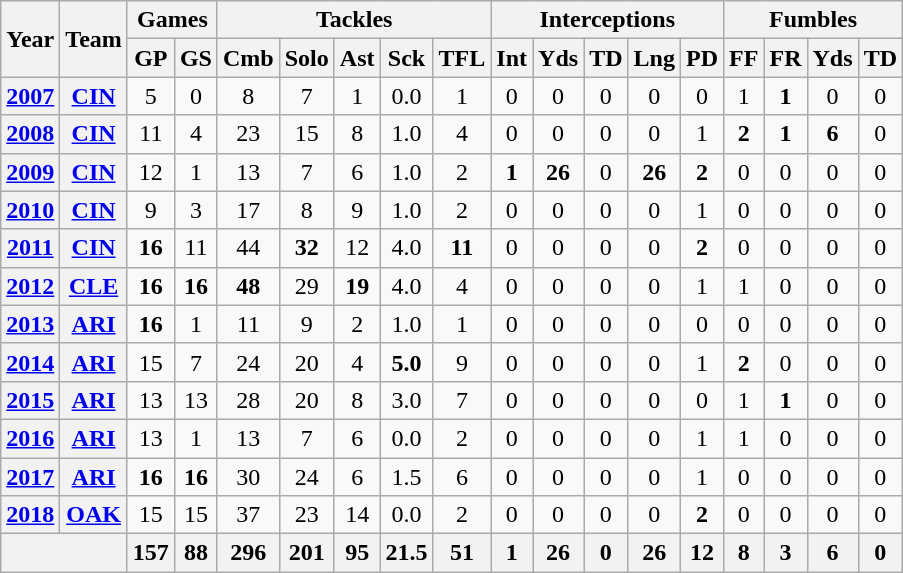<table class="wikitable" style="text-align:center">
<tr>
<th rowspan="2">Year</th>
<th rowspan="2">Team</th>
<th colspan="2">Games</th>
<th colspan="5">Tackles</th>
<th colspan="5">Interceptions</th>
<th colspan="4">Fumbles</th>
</tr>
<tr>
<th>GP</th>
<th>GS</th>
<th>Cmb</th>
<th>Solo</th>
<th>Ast</th>
<th>Sck</th>
<th>TFL</th>
<th>Int</th>
<th>Yds</th>
<th>TD</th>
<th>Lng</th>
<th>PD</th>
<th>FF</th>
<th>FR</th>
<th>Yds</th>
<th>TD</th>
</tr>
<tr>
<th><a href='#'>2007</a></th>
<th><a href='#'>CIN</a></th>
<td>5</td>
<td>0</td>
<td>8</td>
<td>7</td>
<td>1</td>
<td>0.0</td>
<td>1</td>
<td>0</td>
<td>0</td>
<td>0</td>
<td>0</td>
<td>0</td>
<td>1</td>
<td><strong>1</strong></td>
<td>0</td>
<td>0</td>
</tr>
<tr>
<th><a href='#'>2008</a></th>
<th><a href='#'>CIN</a></th>
<td>11</td>
<td>4</td>
<td>23</td>
<td>15</td>
<td>8</td>
<td>1.0</td>
<td>4</td>
<td>0</td>
<td>0</td>
<td>0</td>
<td>0</td>
<td>1</td>
<td><strong>2</strong></td>
<td><strong>1</strong></td>
<td><strong>6</strong></td>
<td>0</td>
</tr>
<tr>
<th><a href='#'>2009</a></th>
<th><a href='#'>CIN</a></th>
<td>12</td>
<td>1</td>
<td>13</td>
<td>7</td>
<td>6</td>
<td>1.0</td>
<td>2</td>
<td><strong>1</strong></td>
<td><strong>26</strong></td>
<td>0</td>
<td><strong>26</strong></td>
<td><strong>2</strong></td>
<td>0</td>
<td>0</td>
<td>0</td>
<td>0</td>
</tr>
<tr>
<th><a href='#'>2010</a></th>
<th><a href='#'>CIN</a></th>
<td>9</td>
<td>3</td>
<td>17</td>
<td>8</td>
<td>9</td>
<td>1.0</td>
<td>2</td>
<td>0</td>
<td>0</td>
<td>0</td>
<td>0</td>
<td>1</td>
<td>0</td>
<td>0</td>
<td>0</td>
<td>0</td>
</tr>
<tr>
<th><a href='#'>2011</a></th>
<th><a href='#'>CIN</a></th>
<td><strong>16</strong></td>
<td>11</td>
<td>44</td>
<td><strong>32</strong></td>
<td>12</td>
<td>4.0</td>
<td><strong>11</strong></td>
<td>0</td>
<td>0</td>
<td>0</td>
<td>0</td>
<td><strong>2</strong></td>
<td>0</td>
<td>0</td>
<td>0</td>
<td>0</td>
</tr>
<tr>
<th><a href='#'>2012</a></th>
<th><a href='#'>CLE</a></th>
<td><strong>16</strong></td>
<td><strong>16</strong></td>
<td><strong>48</strong></td>
<td>29</td>
<td><strong>19</strong></td>
<td>4.0</td>
<td>4</td>
<td>0</td>
<td>0</td>
<td>0</td>
<td>0</td>
<td>1</td>
<td>1</td>
<td>0</td>
<td>0</td>
<td>0</td>
</tr>
<tr>
<th><a href='#'>2013</a></th>
<th><a href='#'>ARI</a></th>
<td><strong>16</strong></td>
<td>1</td>
<td>11</td>
<td>9</td>
<td>2</td>
<td>1.0</td>
<td>1</td>
<td>0</td>
<td>0</td>
<td>0</td>
<td>0</td>
<td>0</td>
<td>0</td>
<td>0</td>
<td>0</td>
<td>0</td>
</tr>
<tr>
<th><a href='#'>2014</a></th>
<th><a href='#'>ARI</a></th>
<td>15</td>
<td>7</td>
<td>24</td>
<td>20</td>
<td>4</td>
<td><strong>5.0</strong></td>
<td>9</td>
<td>0</td>
<td>0</td>
<td>0</td>
<td>0</td>
<td>1</td>
<td><strong>2</strong></td>
<td>0</td>
<td>0</td>
<td>0</td>
</tr>
<tr>
<th><a href='#'>2015</a></th>
<th><a href='#'>ARI</a></th>
<td>13</td>
<td>13</td>
<td>28</td>
<td>20</td>
<td>8</td>
<td>3.0</td>
<td>7</td>
<td>0</td>
<td>0</td>
<td>0</td>
<td>0</td>
<td>0</td>
<td>1</td>
<td><strong>1</strong></td>
<td>0</td>
<td>0</td>
</tr>
<tr>
<th><a href='#'>2016</a></th>
<th><a href='#'>ARI</a></th>
<td>13</td>
<td>1</td>
<td>13</td>
<td>7</td>
<td>6</td>
<td>0.0</td>
<td>2</td>
<td>0</td>
<td>0</td>
<td>0</td>
<td>0</td>
<td>1</td>
<td>1</td>
<td>0</td>
<td>0</td>
<td>0</td>
</tr>
<tr>
<th><a href='#'>2017</a></th>
<th><a href='#'>ARI</a></th>
<td><strong>16</strong></td>
<td><strong>16</strong></td>
<td>30</td>
<td>24</td>
<td>6</td>
<td>1.5</td>
<td>6</td>
<td>0</td>
<td>0</td>
<td>0</td>
<td>0</td>
<td>1</td>
<td>0</td>
<td>0</td>
<td>0</td>
<td>0</td>
</tr>
<tr>
<th><a href='#'>2018</a></th>
<th><a href='#'>OAK</a></th>
<td>15</td>
<td>15</td>
<td>37</td>
<td>23</td>
<td>14</td>
<td>0.0</td>
<td>2</td>
<td>0</td>
<td>0</td>
<td>0</td>
<td>0</td>
<td><strong>2</strong></td>
<td>0</td>
<td>0</td>
<td>0</td>
<td>0</td>
</tr>
<tr>
<th colspan="2"></th>
<th>157</th>
<th>88</th>
<th>296</th>
<th>201</th>
<th>95</th>
<th>21.5</th>
<th>51</th>
<th>1</th>
<th>26</th>
<th>0</th>
<th>26</th>
<th>12</th>
<th>8</th>
<th>3</th>
<th>6</th>
<th>0</th>
</tr>
</table>
